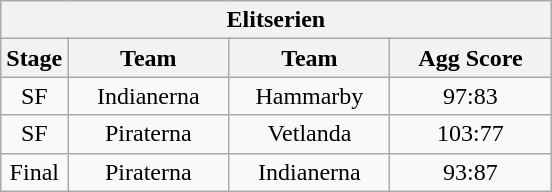<table class="wikitable">
<tr>
<th colspan="4">Elitserien</th>
</tr>
<tr>
<th width=20>Stage</th>
<th width=100>Team</th>
<th width=100>Team</th>
<th width=100>Agg Score</th>
</tr>
<tr align=center>
<td>SF</td>
<td>Indianerna</td>
<td>Hammarby</td>
<td>97:83</td>
</tr>
<tr align=center>
<td>SF</td>
<td>Piraterna</td>
<td>Vetlanda</td>
<td>103:77</td>
</tr>
<tr align=center>
<td>Final</td>
<td>Piraterna</td>
<td>Indianerna</td>
<td>93:87</td>
</tr>
</table>
